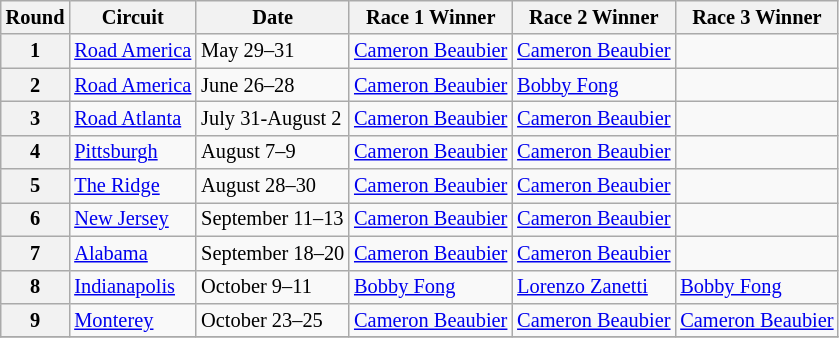<table class="wikitable" style="font-size: 85%">
<tr>
<th>Round</th>
<th>Circuit</th>
<th>Date</th>
<th>Race 1 Winner</th>
<th>Race 2 Winner</th>
<th>Race 3 Winner</th>
</tr>
<tr>
<th>1</th>
<td> <a href='#'>Road America</a></td>
<td>May 29–31</td>
<td> <a href='#'>Cameron Beaubier</a></td>
<td> <a href='#'>Cameron Beaubier</a></td>
<td></td>
</tr>
<tr>
<th>2</th>
<td> <a href='#'>Road America</a></td>
<td>June 26–28</td>
<td> <a href='#'>Cameron Beaubier</a></td>
<td> <a href='#'>Bobby Fong</a></td>
<td></td>
</tr>
<tr>
<th>3</th>
<td> <a href='#'>Road Atlanta</a></td>
<td>July 31-August 2</td>
<td> <a href='#'>Cameron Beaubier</a></td>
<td> <a href='#'>Cameron Beaubier</a></td>
<td></td>
</tr>
<tr>
<th>4</th>
<td> <a href='#'>Pittsburgh</a></td>
<td>August 7–9</td>
<td> <a href='#'>Cameron Beaubier</a></td>
<td> <a href='#'>Cameron Beaubier</a></td>
<td></td>
</tr>
<tr>
<th>5</th>
<td> <a href='#'>The Ridge</a></td>
<td>August 28–30</td>
<td> <a href='#'>Cameron Beaubier</a></td>
<td> <a href='#'>Cameron Beaubier</a></td>
<td></td>
</tr>
<tr>
<th>6</th>
<td> <a href='#'>New Jersey</a></td>
<td>September 11–13</td>
<td> <a href='#'>Cameron Beaubier</a></td>
<td> <a href='#'>Cameron Beaubier</a></td>
<td></td>
</tr>
<tr>
<th>7</th>
<td> <a href='#'>Alabama</a></td>
<td>September 18–20</td>
<td> <a href='#'>Cameron Beaubier</a></td>
<td> <a href='#'>Cameron Beaubier</a></td>
<td></td>
</tr>
<tr>
<th>8</th>
<td> <a href='#'>Indianapolis</a></td>
<td>October 9–11</td>
<td> <a href='#'>Bobby Fong</a></td>
<td> <a href='#'>Lorenzo Zanetti</a></td>
<td> <a href='#'>Bobby Fong</a></td>
</tr>
<tr>
<th>9</th>
<td> <a href='#'>Monterey</a></td>
<td>October 23–25</td>
<td> <a href='#'>Cameron Beaubier</a></td>
<td> <a href='#'>Cameron Beaubier</a></td>
<td> <a href='#'>Cameron Beaubier</a></td>
</tr>
<tr>
</tr>
</table>
